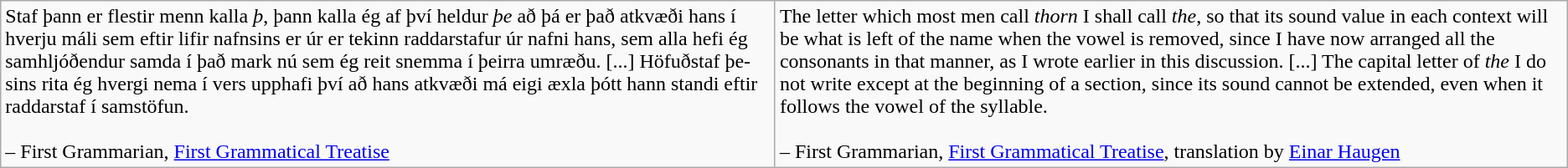<table class=wikitable>
<tr>
<td>Staf þann er flestir menn kalla <em>þ</em>, þann kalla ég af því heldur <em>þe</em> að þá er það atkvæði hans í hverju máli sem eftir lifir nafnsins er úr er tekinn raddarstafur úr nafni hans, sem alla hefi ég samhljóðendur samda í það mark nú sem ég reit snemma í þeirra umræðu. [...] Höfuðstaf þe-sins rita ég hvergi nema í vers upphafi því að hans atkvæði má eigi æxla þótt hann standi eftir raddarstaf í samstöfun.<br><br>– First Grammarian, <a href='#'>First Grammatical Treatise</a></td>
<td>The letter which most men call <em>thorn</em> I shall call <em>the</em>, so that its sound value in each context will be what is left of the name when the vowel is removed, since I have now arranged all the consonants in that manner, as I wrote earlier in this discussion. [...] The capital letter of <em>the</em> I do not write except at the beginning of a section, since its sound cannot be extended, even when it follows the vowel of the syllable.<br><br>– First Grammarian, <a href='#'>First Grammatical Treatise</a>, translation by <a href='#'>Einar Haugen</a></td>
</tr>
</table>
